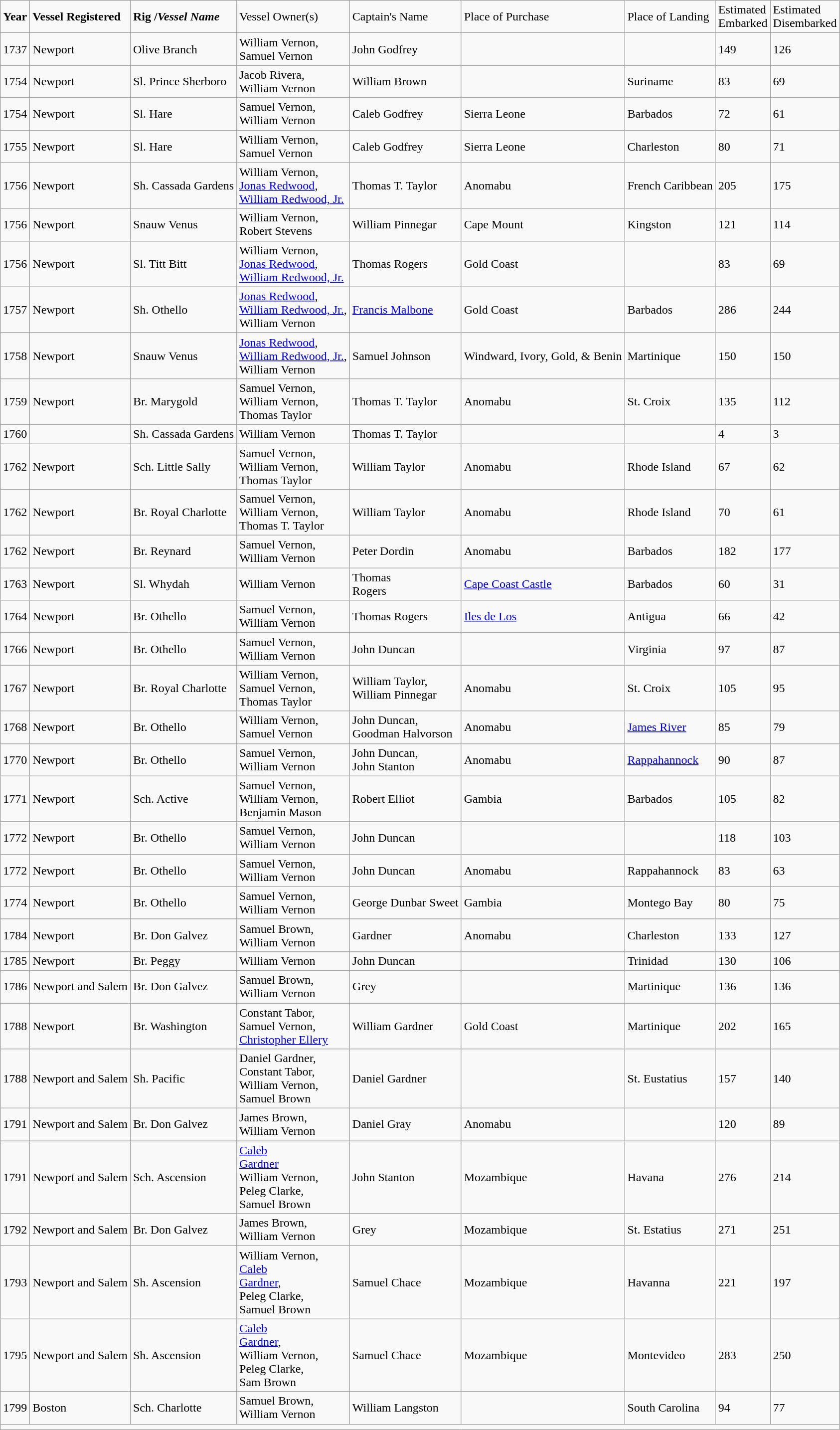<table class="wikitable sortable mw-collapsible mw-collapsed">
<tr>
<td><strong>Year</strong></td>
<td><strong>Vessel Registered</strong></td>
<td><strong>Rig /<em>Vessel Name<strong><em></td>
<td></strong>Vessel Owner(s)<strong></td>
<td></strong>Captain's Name<strong></td>
<td></strong>Place of Purchase<strong></td>
<td></strong>Place of Landing<strong></td>
<td></strong>Estimated<strong><br></strong>Embarked<strong></td>
<td></strong>Estimated<strong><br></strong>Disembarked<strong></td>
</tr>
<tr>
<td>1737</td>
<td>Newport</td>
<td></em>Olive Branch<em></td>
<td>William Vernon,<br>Samuel Vernon</td>
<td>John Godfrey</td>
<td></td>
<td></td>
<td>149</td>
<td>126</td>
</tr>
<tr>
<td>1754</td>
<td>Newport</td>
<td>Sl. </em>Prince Sherboro<em></td>
<td>Jacob Rivera,<br>William Vernon</td>
<td>William Brown</td>
<td></td>
<td>Suriname</td>
<td>83</td>
<td>69</td>
</tr>
<tr>
<td>1754</td>
<td>Newport</td>
<td>Sl. </em>Hare<em></td>
<td>Samuel Vernon,<br>William Vernon</td>
<td>Caleb Godfrey</td>
<td>Sierra Leone</td>
<td>Barbados</td>
<td>72</td>
<td>61</td>
</tr>
<tr>
<td>1755</td>
<td>Newport</td>
<td>Sl. </em>Hare<em></td>
<td>William Vernon,<br>Samuel Vernon</td>
<td>Caleb Godfrey</td>
<td>Sierra Leone</td>
<td>Charleston</td>
<td>80</td>
<td>71</td>
</tr>
<tr>
<td>1756</td>
<td>Newport</td>
<td>Sh. </em>Cassada Gardens<em></td>
<td>William Vernon,<br><a href='#'>Jonas Redwood</a>,<br><a href='#'>William Redwood, Jr.</a></td>
<td>Thomas T. Taylor</td>
<td>Anomabu</td>
<td>French Caribbean</td>
<td>205</td>
<td>175</td>
</tr>
<tr>
<td>1756</td>
<td>Newport</td>
<td>Snauw </em>Venus<em></td>
<td>William Vernon,<br>Robert Stevens</td>
<td>William Pinnegar</td>
<td>Cape Mount</td>
<td>Kingston</td>
<td>121</td>
<td>114</td>
</tr>
<tr>
<td>1756</td>
<td>Newport</td>
<td>Sl. </em>Titt Bitt<em></td>
<td>William Vernon,<br><a href='#'>Jonas Redwood</a>,<br><a href='#'>William Redwood, Jr.</a></td>
<td>Thomas Rogers</td>
<td>Gold Coast</td>
<td></td>
<td>83</td>
<td>69</td>
</tr>
<tr>
<td>1757</td>
<td>Newport</td>
<td>Sh. </em>Othello<em></td>
<td><a href='#'>Jonas Redwood</a>,<br><a href='#'>William Redwood, Jr.</a>,<br>William Vernon</td>
<td><a href='#'>Francis Malbone</a></td>
<td>Gold Coast</td>
<td>Barbados</td>
<td>286</td>
<td>244</td>
</tr>
<tr>
<td>1758</td>
<td>Newport</td>
<td>Snauw </em>Venus<em></td>
<td><a href='#'>Jonas Redwood</a>,<br><a href='#'>William Redwood, Jr.</a>,<br>William Vernon</td>
<td>Samuel Johnson</td>
<td>Windward, Ivory, Gold, & Benin</td>
<td>Martinique</td>
<td>150</td>
<td>150</td>
</tr>
<tr>
<td>1759</td>
<td>Newport</td>
<td>Br. </em>Marygold<em></td>
<td>Samuel Vernon,<br>William Vernon,<br>Thomas Taylor</td>
<td>Thomas T. Taylor</td>
<td>Anomabu</td>
<td>St. Croix</td>
<td>135</td>
<td>112</td>
</tr>
<tr>
<td>1760</td>
<td></td>
<td>Sh. </em>Cassada Gardens<em></td>
<td>William Vernon</td>
<td>Thomas T. Taylor</td>
<td></td>
<td></td>
<td>4</td>
<td>3</td>
</tr>
<tr>
<td>1762</td>
<td>Newport</td>
<td>Sch. </em>Little Sally<em></td>
<td>Samuel Vernon,<br>William Vernon,<br>Thomas Taylor</td>
<td>William Taylor</td>
<td>Anomabu</td>
<td>Rhode Island</td>
<td>67</td>
<td>62</td>
</tr>
<tr>
<td>1762</td>
<td>Newport</td>
<td>Br. </em>Royal Charlotte<em></td>
<td>Samuel Vernon,<br>William Vernon,<br>Thomas T. Taylor</td>
<td>William Taylor</td>
<td>Anomabu</td>
<td>Rhode Island</td>
<td>70</td>
<td>61</td>
</tr>
<tr>
<td>1762</td>
<td>Newport</td>
<td>Br. </em>Reynard<em></td>
<td>Samuel Vernon,<br>William Vernon</td>
<td>Peter Dordin</td>
<td>Anomabu</td>
<td>Barbados</td>
<td>182</td>
<td>177</td>
</tr>
<tr>
<td>1763</td>
<td>Newport</td>
<td>Sl. </em>Whydah<em></td>
<td>William Vernon</td>
<td>Thomas<br>Rogers</td>
<td><a href='#'>Cape Coast Castle</a></td>
<td>Barbados</td>
<td>60</td>
<td>31</td>
</tr>
<tr>
<td>1764</td>
<td>Newport</td>
<td>Br. </em>Othello<em></td>
<td>Samuel Vernon,<br>William Vernon</td>
<td>Thomas Rogers</td>
<td><a href='#'>Iles de Los</a></td>
<td>Antigua</td>
<td>66</td>
<td>42</td>
</tr>
<tr>
<td>1766</td>
<td>Newport</td>
<td>Br. </em>Othello<em></td>
<td>Samuel Vernon,<br>William Vernon</td>
<td>John Duncan</td>
<td></td>
<td>Virginia</td>
<td>97</td>
<td>87</td>
</tr>
<tr>
<td>1767</td>
<td>Newport</td>
<td>Br. </em>Royal Charlotte<em></td>
<td>William Vernon,<br>Samuel Vernon,<br>Thomas Taylor</td>
<td>William Taylor,<br>William Pinnegar</td>
<td>Anomabu</td>
<td>St. Croix</td>
<td>105</td>
<td>95</td>
</tr>
<tr>
<td>1768</td>
<td>Newport</td>
<td>Br. </em>Othello<em></td>
<td>William Vernon,<br>Samuel Vernon</td>
<td>John Duncan,<br>Goodman Halvorson</td>
<td>Anomabu</td>
<td><a href='#'>James River</a></td>
<td>85</td>
<td>79</td>
</tr>
<tr>
<td>1770</td>
<td>Newport</td>
<td>Br. </em>Othello<em></td>
<td>Samuel Vernon,<br>William Vernon</td>
<td>John Duncan,<br>John Stanton</td>
<td>Anomabu</td>
<td><a href='#'>Rappahannock</a></td>
<td>90</td>
<td>87</td>
</tr>
<tr>
<td>1771</td>
<td>Newport</td>
<td>Sch. </em>Active<em></td>
<td>Samuel Vernon,<br>William Vernon,<br>Benjamin Mason</td>
<td>Robert Elliot</td>
<td>Gambia</td>
<td>Barbados</td>
<td>105</td>
<td>82</td>
</tr>
<tr>
<td>1772</td>
<td>Newport</td>
<td>Br. </em>Othello<em></td>
<td>Samuel Vernon,<br>William Vernon</td>
<td>John Duncan</td>
<td></td>
<td></td>
<td>118</td>
<td>103</td>
</tr>
<tr>
<td>1772</td>
<td>Newport</td>
<td>Br. </em>Othello<em></td>
<td>Samuel Vernon,<br>William Vernon</td>
<td>John Duncan</td>
<td>Anomabu</td>
<td>Rappahannock</td>
<td>83</td>
<td>63</td>
</tr>
<tr>
<td>1774</td>
<td>Newport</td>
<td>Br. </em>Othello<em></td>
<td>Samuel Vernon,<br>William Vernon</td>
<td>George Dunbar Sweet</td>
<td>Gambia</td>
<td>Montego Bay</td>
<td>80</td>
<td>75</td>
</tr>
<tr>
<td>1784</td>
<td>Newport</td>
<td>Br. </em>Don Galvez<em></td>
<td>Samuel Brown,<br>William Vernon</td>
<td>Gardner</td>
<td>Anomabu</td>
<td>Charleston</td>
<td>133</td>
<td>127</td>
</tr>
<tr>
<td>1785</td>
<td>Newport</td>
<td>Br. </em>Peggy<em></td>
<td>William Vernon</td>
<td>John Duncan</td>
<td></td>
<td>Trinidad</td>
<td>130</td>
<td>106</td>
</tr>
<tr>
<td>1786</td>
<td>Newport and Salem</td>
<td>Br. </em>Don Galvez<em></td>
<td>Samuel Brown,<br>William Vernon</td>
<td>Grey</td>
<td></td>
<td>Martinique</td>
<td>136</td>
<td>136</td>
</tr>
<tr>
<td>1788</td>
<td>Newport</td>
<td>Br. </em>Washington<em></td>
<td>Constant Tabor,<br>Samuel Vernon,<br><a href='#'>Christopher Ellery</a></td>
<td>William Gardner</td>
<td>Gold Coast</td>
<td>Martinique</td>
<td>202</td>
<td>165</td>
</tr>
<tr>
<td>1788</td>
<td>Newport and Salem</td>
<td>Sh. </em>Pacific<em></td>
<td>Daniel Gardner,<br>Constant Tabor,<br>William Vernon,<br>Samuel Brown</td>
<td>Daniel Gardner</td>
<td></td>
<td>St. Eustatius</td>
<td>157</td>
<td>140</td>
</tr>
<tr>
<td>1791</td>
<td>Newport and Salem</td>
<td>Br. </em>Don Galvez<em></td>
<td>James Brown,<br>William Vernon</td>
<td>Daniel Gray</td>
<td>Anomabu</td>
<td></td>
<td>120</td>
<td>89</td>
</tr>
<tr>
<td>1791</td>
<td>Newport and Salem</td>
<td>Sch. </em>Ascension<em></td>
<td><a href='#'>Caleb</a><br><a href='#'>Gardner</a><br>William Vernon,<br>Peleg Clarke,<br>Samuel Brown</td>
<td>John Stanton</td>
<td>Mozambique</td>
<td>Havana</td>
<td>276</td>
<td>214</td>
</tr>
<tr>
<td>1792</td>
<td>Newport and Salem</td>
<td>Br. </em>Don Galvez<em></td>
<td>James Brown,<br>William Vernon</td>
<td>Grey</td>
<td>Mozambique</td>
<td>St. Estatius</td>
<td>271</td>
<td>251</td>
</tr>
<tr>
<td>1793</td>
<td>Newport and Salem</td>
<td>Sh. </em>Ascension<em></td>
<td>William Vernon,<br><a href='#'>Caleb</a><br><a href='#'>Gardner</a>,<br>Peleg Clarke,<br>Samuel Brown</td>
<td>Samuel Chace</td>
<td>Mozambique</td>
<td>Havanna</td>
<td>221</td>
<td>197</td>
</tr>
<tr>
<td>1795</td>
<td>Newport and Salem</td>
<td>Sh. </em>Ascension<em></td>
<td><a href='#'>Caleb</a><br><a href='#'>Gardner</a>,<br>William Vernon,<br>Peleg Clarke,<br>Sam Brown</td>
<td>Samuel Chace</td>
<td>Mozambique</td>
<td>Montevideo</td>
<td>283</td>
<td>250</td>
</tr>
<tr>
<td>1799</td>
<td>Boston</td>
<td>Sch. </em>Charlotte<em></td>
<td>Samuel Brown,<br>William Vernon</td>
<td>William Langston</td>
<td></td>
<td>South Carolina</td>
<td>94</td>
<td>77</td>
</tr>
<tr>
<td colspan="9"></td>
</tr>
</table>
